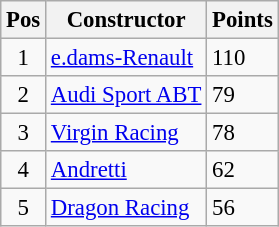<table class="wikitable" style="font-size: 95%;">
<tr>
<th>Pos</th>
<th>Constructor</th>
<th>Points</th>
</tr>
<tr>
<td align="center">1</td>
<td> <a href='#'>e.dams-Renault</a></td>
<td align="left">110</td>
</tr>
<tr>
<td align="center">2</td>
<td> <a href='#'>Audi Sport ABT</a></td>
<td align="left">79</td>
</tr>
<tr>
<td align="center">3</td>
<td> <a href='#'>Virgin Racing</a></td>
<td align="left">78</td>
</tr>
<tr>
<td align="center">4</td>
<td> <a href='#'>Andretti</a></td>
<td align="left">62</td>
</tr>
<tr>
<td align="center">5</td>
<td> <a href='#'>Dragon Racing</a></td>
<td align="left">56</td>
</tr>
</table>
